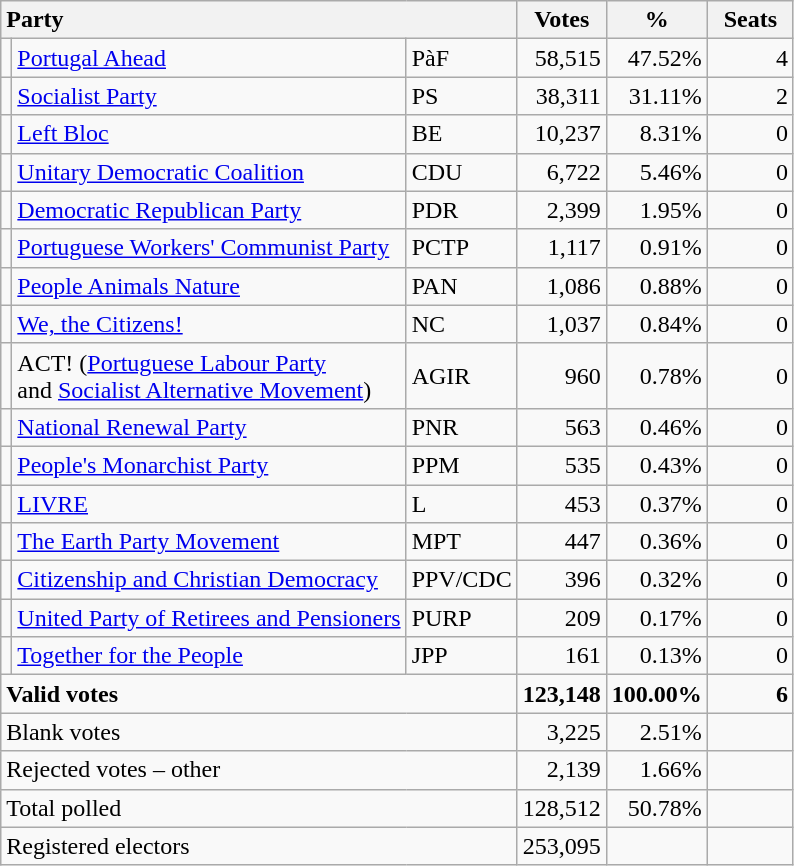<table class="wikitable" border="1" style="text-align:right;">
<tr>
<th style="text-align:left;" colspan=3>Party</th>
<th align=center width="50">Votes</th>
<th align=center width="50">%</th>
<th align=center width="50">Seats</th>
</tr>
<tr>
<td></td>
<td align=left><a href='#'>Portugal Ahead</a></td>
<td align=left>PàF</td>
<td>58,515</td>
<td>47.52%</td>
<td>4</td>
</tr>
<tr>
<td></td>
<td align=left><a href='#'>Socialist Party</a></td>
<td align=left>PS</td>
<td>38,311</td>
<td>31.11%</td>
<td>2</td>
</tr>
<tr>
<td></td>
<td align=left><a href='#'>Left Bloc</a></td>
<td align=left>BE</td>
<td>10,237</td>
<td>8.31%</td>
<td>0</td>
</tr>
<tr>
<td></td>
<td align=left style="white-space: nowrap;"><a href='#'>Unitary Democratic Coalition</a></td>
<td align=left>CDU</td>
<td>6,722</td>
<td>5.46%</td>
<td>0</td>
</tr>
<tr>
<td></td>
<td align=left><a href='#'>Democratic Republican Party</a></td>
<td align=left>PDR</td>
<td>2,399</td>
<td>1.95%</td>
<td>0</td>
</tr>
<tr>
<td></td>
<td align=left><a href='#'>Portuguese Workers' Communist Party</a></td>
<td align=left>PCTP</td>
<td>1,117</td>
<td>0.91%</td>
<td>0</td>
</tr>
<tr>
<td></td>
<td align=left><a href='#'>People Animals Nature</a></td>
<td align=left>PAN</td>
<td>1,086</td>
<td>0.88%</td>
<td>0</td>
</tr>
<tr>
<td></td>
<td align=left><a href='#'>We, the Citizens!</a></td>
<td align=left>NC</td>
<td>1,037</td>
<td>0.84%</td>
<td>0</td>
</tr>
<tr>
<td></td>
<td align=left>ACT! (<a href='#'>Portuguese Labour Party</a><br>and <a href='#'>Socialist Alternative Movement</a>)</td>
<td align=left>AGIR</td>
<td>960</td>
<td>0.78%</td>
<td>0</td>
</tr>
<tr>
<td></td>
<td align=left><a href='#'>National Renewal Party</a></td>
<td align=left>PNR</td>
<td>563</td>
<td>0.46%</td>
<td>0</td>
</tr>
<tr>
<td></td>
<td align=left><a href='#'>People's Monarchist Party</a></td>
<td align=left>PPM</td>
<td>535</td>
<td>0.43%</td>
<td>0</td>
</tr>
<tr>
<td></td>
<td align=left><a href='#'>LIVRE</a></td>
<td align=left>L</td>
<td>453</td>
<td>0.37%</td>
<td>0</td>
</tr>
<tr>
<td></td>
<td align=left><a href='#'>The Earth Party Movement</a></td>
<td align=left>MPT</td>
<td>447</td>
<td>0.36%</td>
<td>0</td>
</tr>
<tr>
<td></td>
<td align=left><a href='#'>Citizenship and Christian Democracy</a></td>
<td align=left>PPV/CDC</td>
<td>396</td>
<td>0.32%</td>
<td>0</td>
</tr>
<tr>
<td></td>
<td align=left><a href='#'>United Party of Retirees and Pensioners</a></td>
<td align=left>PURP</td>
<td>209</td>
<td>0.17%</td>
<td>0</td>
</tr>
<tr>
<td></td>
<td align=left><a href='#'>Together for the People</a></td>
<td align=left>JPP</td>
<td>161</td>
<td>0.13%</td>
<td>0</td>
</tr>
<tr style="font-weight:bold">
<td align=left colspan=3>Valid votes</td>
<td>123,148</td>
<td>100.00%</td>
<td>6</td>
</tr>
<tr>
<td align=left colspan=3>Blank votes</td>
<td>3,225</td>
<td>2.51%</td>
<td></td>
</tr>
<tr>
<td align=left colspan=3>Rejected votes – other</td>
<td>2,139</td>
<td>1.66%</td>
<td></td>
</tr>
<tr>
<td align=left colspan=3>Total polled</td>
<td>128,512</td>
<td>50.78%</td>
<td></td>
</tr>
<tr>
<td align=left colspan=3>Registered electors</td>
<td>253,095</td>
<td></td>
<td></td>
</tr>
</table>
